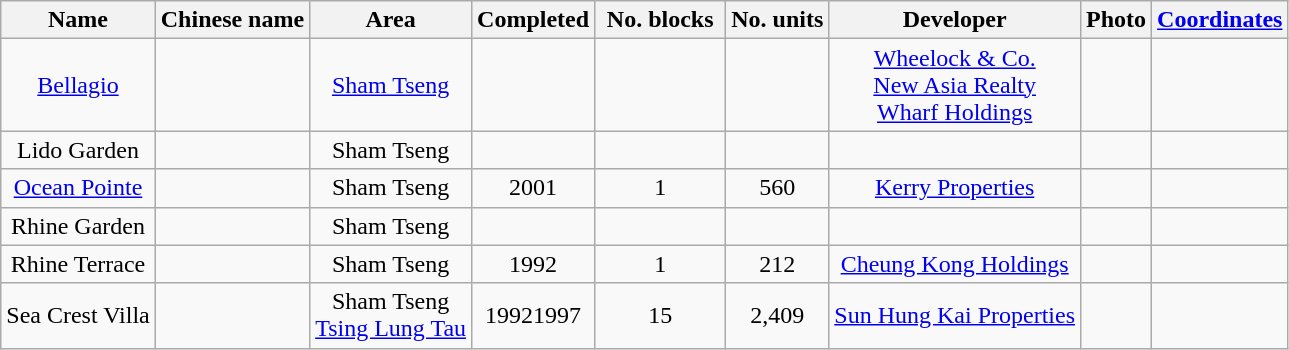<table class="wikitable sortable" style="text-align:center">
<tr>
<th>Name</th>
<th>Chinese name</th>
<th>Area</th>
<th>Completed</th>
<th style="width:80px;">No. blocks</th>
<th>No. units</th>
<th>Developer</th>
<th>Photo</th>
<th><a href='#'>Coordinates</a></th>
</tr>
<tr>
<td><a href='#'>Bellagio</a></td>
<td></td>
<td><a href='#'>Sham Tseng</a></td>
<td></td>
<td></td>
<td></td>
<td><a href='#'>Wheelock & Co.</a><br><a href='#'>New Asia Realty</a><br><a href='#'>Wharf Holdings</a></td>
<td></td>
<td></td>
</tr>
<tr>
<td>Lido Garden</td>
<td></td>
<td>Sham Tseng</td>
<td></td>
<td></td>
<td></td>
<td></td>
<td></td>
<td></td>
</tr>
<tr>
<td><a href='#'>Ocean Pointe</a></td>
<td></td>
<td>Sham Tseng</td>
<td>2001</td>
<td>1</td>
<td>560</td>
<td><a href='#'>Kerry Properties</a></td>
<td></td>
<td></td>
</tr>
<tr>
<td>Rhine Garden</td>
<td></td>
<td>Sham Tseng</td>
<td></td>
<td></td>
<td></td>
<td></td>
<td></td>
<td></td>
</tr>
<tr>
<td>Rhine Terrace</td>
<td></td>
<td>Sham Tseng</td>
<td>1992</td>
<td>1</td>
<td>212</td>
<td><a href='#'>Cheung Kong Holdings</a></td>
<td></td>
<td></td>
</tr>
<tr>
<td>Sea Crest Villa</td>
<td></td>
<td>Sham Tseng<br><a href='#'>Tsing Lung Tau</a></td>
<td>19921997</td>
<td>15</td>
<td>2,409</td>
<td><a href='#'>Sun Hung Kai Properties</a></td>
<td></td>
<td></td>
</tr>
</table>
